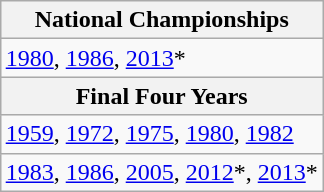<table class="wikitable" style="float:right;">
<tr>
<th>National Championships</th>
</tr>
<tr>
<td><a href='#'>1980</a>, <a href='#'>1986</a>, <a href='#'>2013</a>*</td>
</tr>
<tr>
<th>Final Four Years</th>
</tr>
<tr>
<td><a href='#'>1959</a>, <a href='#'>1972</a>, <a href='#'>1975</a>, <a href='#'>1980</a>, <a href='#'>1982</a></td>
</tr>
<tr>
<td><a href='#'>1983</a>, <a href='#'>1986</a>, <a href='#'>2005</a>, <a href='#'>2012</a>*, <a href='#'>2013</a>*</td>
</tr>
</table>
